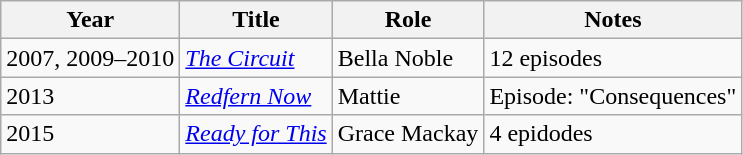<table class="wikitable sortable">
<tr>
<th>Year</th>
<th>Title</th>
<th>Role</th>
<th>Notes</th>
</tr>
<tr>
<td>2007, 2009–2010</td>
<td><em><a href='#'>The Circuit</a></em></td>
<td>Bella Noble</td>
<td>12 episodes</td>
</tr>
<tr>
<td>2013</td>
<td><em><a href='#'>Redfern Now</a></em></td>
<td>Mattie</td>
<td>Episode: "Consequences"</td>
</tr>
<tr>
<td>2015</td>
<td><em><a href='#'>Ready for This</a></em></td>
<td>Grace Mackay</td>
<td>4 epidodes</td>
</tr>
</table>
